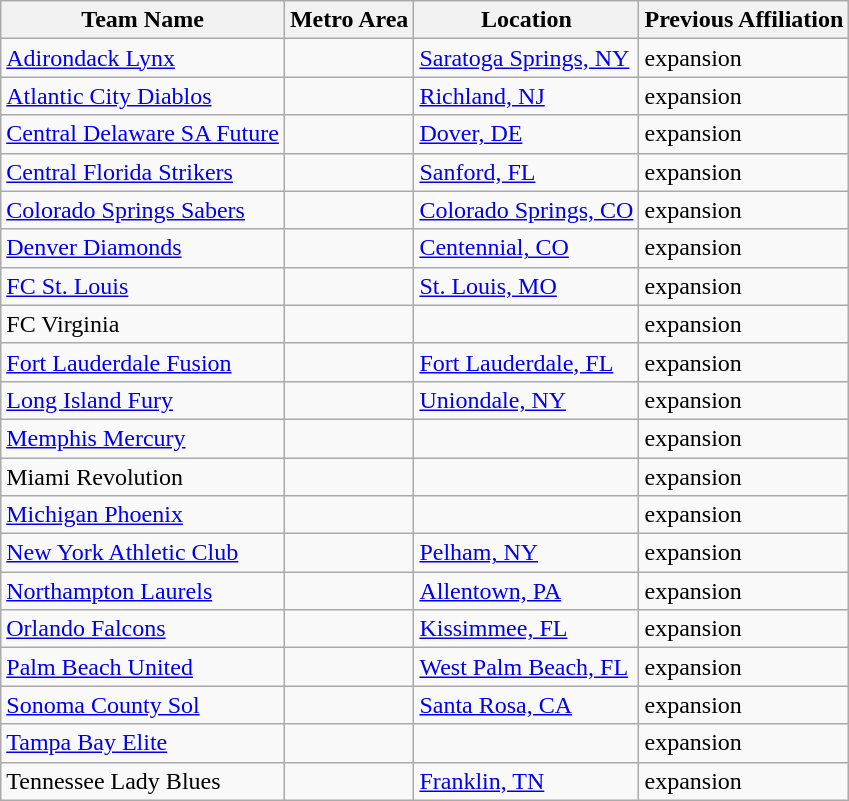<table class="wikitable">
<tr>
<th>Team Name</th>
<th>Metro Area</th>
<th>Location</th>
<th>Previous Affiliation</th>
</tr>
<tr>
<td> <a href='#'>Adirondack Lynx</a></td>
<td></td>
<td><a href='#'>Saratoga Springs, NY</a></td>
<td>expansion</td>
</tr>
<tr>
<td> <a href='#'>Atlantic City Diablos</a></td>
<td></td>
<td><a href='#'>Richland, NJ</a></td>
<td>expansion</td>
</tr>
<tr>
<td> <a href='#'>Central Delaware SA Future</a></td>
<td></td>
<td><a href='#'>Dover, DE</a></td>
<td>expansion</td>
</tr>
<tr>
<td> <a href='#'>Central Florida Strikers</a></td>
<td></td>
<td><a href='#'>Sanford, FL</a></td>
<td>expansion</td>
</tr>
<tr>
<td> <a href='#'>Colorado Springs Sabers</a></td>
<td></td>
<td><a href='#'>Colorado Springs, CO</a></td>
<td>expansion</td>
</tr>
<tr>
<td> <a href='#'>Denver Diamonds</a></td>
<td></td>
<td><a href='#'>Centennial, CO</a></td>
<td>expansion</td>
</tr>
<tr>
<td> <a href='#'>FC St. Louis</a></td>
<td></td>
<td><a href='#'>St. Louis, MO</a></td>
<td>expansion</td>
</tr>
<tr>
<td> FC Virginia</td>
<td></td>
<td></td>
<td>expansion</td>
</tr>
<tr>
<td> <a href='#'>Fort Lauderdale Fusion</a></td>
<td></td>
<td><a href='#'>Fort Lauderdale, FL</a></td>
<td>expansion</td>
</tr>
<tr>
<td> <a href='#'>Long Island Fury</a></td>
<td></td>
<td><a href='#'>Uniondale, NY</a></td>
<td>expansion</td>
</tr>
<tr>
<td> <a href='#'>Memphis Mercury</a></td>
<td></td>
<td></td>
<td>expansion</td>
</tr>
<tr>
<td> Miami Revolution</td>
<td></td>
<td></td>
<td>expansion</td>
</tr>
<tr>
<td> <a href='#'>Michigan Phoenix</a></td>
<td></td>
<td></td>
<td>expansion</td>
</tr>
<tr>
<td> <a href='#'>New York Athletic Club</a></td>
<td></td>
<td><a href='#'>Pelham, NY</a></td>
<td>expansion</td>
</tr>
<tr>
<td> <a href='#'>Northampton Laurels</a></td>
<td></td>
<td><a href='#'>Allentown, PA</a></td>
<td>expansion</td>
</tr>
<tr>
<td> <a href='#'>Orlando Falcons</a></td>
<td></td>
<td><a href='#'>Kissimmee, FL</a></td>
<td>expansion</td>
</tr>
<tr>
<td> <a href='#'>Palm Beach United</a></td>
<td></td>
<td><a href='#'>West Palm Beach, FL</a></td>
<td>expansion</td>
</tr>
<tr>
<td> <a href='#'>Sonoma County Sol</a></td>
<td></td>
<td><a href='#'>Santa Rosa, CA</a></td>
<td>expansion</td>
</tr>
<tr>
<td> <a href='#'>Tampa Bay Elite</a></td>
<td></td>
<td></td>
<td>expansion</td>
</tr>
<tr>
<td> Tennessee Lady Blues</td>
<td></td>
<td><a href='#'>Franklin, TN</a></td>
<td>expansion</td>
</tr>
</table>
